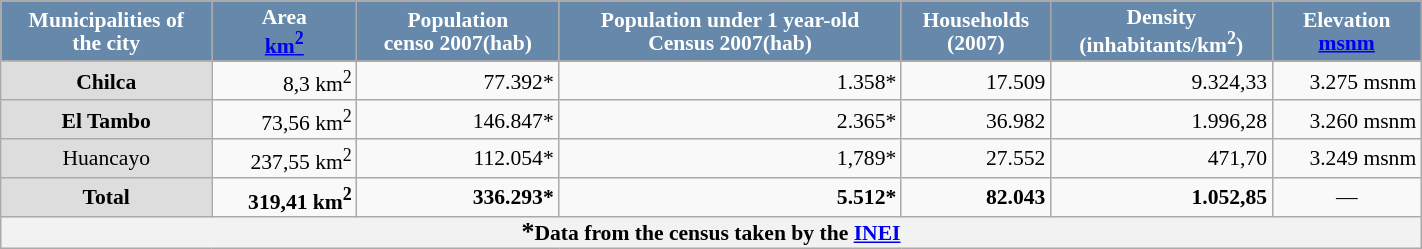<table class="wikitable" align="center" style="font-size:90%;width:75%;border:0px;text-align:center;line-height:100%">
<tr bgcolor=silver>
<th style="background: #6688AA; color: white;">Municipalities of <br>the city</th>
<th style="background: #6688AA; color: white;">Area<br><a href='#'>km<sup>2</sup></a></th>
<th style="background: #6688AA; color: white;">Population<br>censo 2007(hab)</th>
<th style="background: #6688AA; color: white;">Population under 1 year-old<br> Census 2007(hab)</th>
<th style="background: #6688AA; color: white;">Households<br>(2007)</th>
<th style="background: #6688AA; color: white;">Density<br>(inhabitants/km<sup>2</sup>)</th>
<th style="background: #6688AA; color: white;">Elevation<br><a href='#'>msnm</a></th>
</tr>
<tr>
<td style="background: #DDDDDD;"><strong>Chilca</strong></td>
<td align="right">8,3 km<sup>2</sup></td>
<td align="right">77.392*</td>
<td align="right">1.358*</td>
<td align="right">17.509</td>
<td align="right">9.324,33</td>
<td align="right">3.275 msnm</td>
</tr>
<tr>
<td style="background: #DDDDDD;"><strong>El Tambo</strong></td>
<td align="right">73,56 km<sup>2</sup></td>
<td align="right">146.847*</td>
<td align="right">2.365*</td>
<td align="right">36.982</td>
<td align="right">1.996,28</td>
<td align="right">3.260 msnm</td>
</tr>
<tr>
<td style="background: #DDDDDD;">Huancayo</td>
<td align="right">237,55 km<sup>2</sup></td>
<td align="right">112.054*</td>
<td align="right">1,789*</td>
<td align="right">27.552</td>
<td align="right">471,70</td>
<td align="right">3.249 msnm</td>
</tr>
<tr>
<td style="background: #DDDDDD;"><strong>Total</strong></td>
<td align="right"><strong>319,41 km<sup>2</sup></strong></td>
<td align="right"><strong>336.293*</strong></td>
<td align="right"><strong>5.512*</strong></td>
<td align="right"><strong>82.043</strong></td>
<td align="right"><strong>1.052,85</strong></td>
<td align="center">—</td>
</tr>
<tr>
<th colspan="8"><big>*</big>Data from the census taken by the <a href='#'>INEI</a></th>
</tr>
</table>
